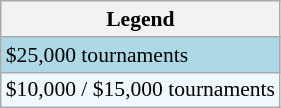<table class="wikitable" style="font-size:90%">
<tr>
<th>Legend</th>
</tr>
<tr style="background:lightblue;">
<td>$25,000 tournaments</td>
</tr>
<tr style="background:#f0f8ff;">
<td>$10,000 / $15,000 tournaments</td>
</tr>
</table>
